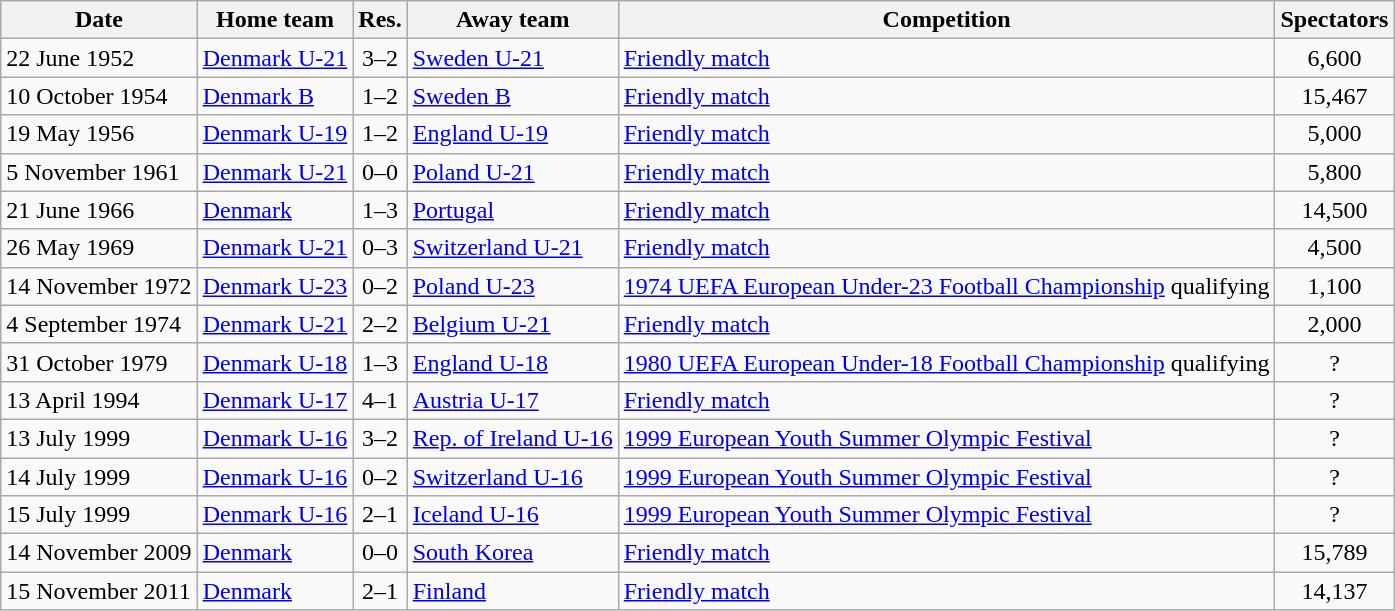<table class="wikitable" style="text-align: left;">
<tr>
<th>Date</th>
<th>Home team</th>
<th>Res.</th>
<th>Away team</th>
<th>Competition</th>
<th>Spectators</th>
</tr>
<tr>
<td>22 June 1952</td>
<td><a href='#'>Denmark U-21</a></td>
<td style="text-align:center;">3–2</td>
<td><a href='#'>Sweden U-21</a></td>
<td><a href='#'>Friendly match</a></td>
<td style="text-align:center;">6,600</td>
</tr>
<tr>
<td>10 October 1954</td>
<td><a href='#'>Denmark B</a></td>
<td style="text-align:center;">1–2</td>
<td><a href='#'>Sweden B</a></td>
<td><a href='#'>Friendly match</a></td>
<td style="text-align:center;">15,467</td>
</tr>
<tr>
<td>19 May 1956</td>
<td><a href='#'>Denmark U-19</a></td>
<td style="text-align:center;">1–2</td>
<td><a href='#'>England U-19</a></td>
<td><a href='#'>Friendly match</a></td>
<td style="text-align:center;">5,000</td>
</tr>
<tr>
<td>5 November 1961</td>
<td><a href='#'>Denmark U-21</a></td>
<td style="text-align:center;">0–0</td>
<td><a href='#'>Poland U-21</a></td>
<td><a href='#'>Friendly match</a></td>
<td style="text-align:center;">5,800</td>
</tr>
<tr>
<td>21 June 1966</td>
<td><a href='#'>Denmark</a></td>
<td style="text-align:center;">1–3</td>
<td><a href='#'>Portugal</a></td>
<td><a href='#'>Friendly match</a></td>
<td style="text-align:center;">14,500</td>
</tr>
<tr>
<td>26 May 1969</td>
<td><a href='#'>Denmark U-21</a></td>
<td style="text-align:center;">0–3</td>
<td><a href='#'>Switzerland U-21</a></td>
<td><a href='#'>Friendly match</a></td>
<td style="text-align:center;">4,500</td>
</tr>
<tr>
<td>14 November 1972</td>
<td><a href='#'>Denmark U-23</a></td>
<td style="text-align:center;">0–2</td>
<td><a href='#'>Poland U-23</a></td>
<td><a href='#'>1974 UEFA European Under-23 Football Championship</a> qualifying</td>
<td style="text-align:center;">1,100</td>
</tr>
<tr>
<td>4 September 1974</td>
<td><a href='#'>Denmark U-21</a></td>
<td style="text-align:center;">2–2</td>
<td><a href='#'>Belgium U-21</a></td>
<td><a href='#'>Friendly match</a></td>
<td style="text-align:center;">2,000</td>
</tr>
<tr>
<td>31 October 1979</td>
<td><a href='#'>Denmark U-18</a></td>
<td style="text-align:center;">1–3</td>
<td><a href='#'>England U-18</a></td>
<td><a href='#'>1980 UEFA European Under-18 Football Championship</a> qualifying</td>
<td style="text-align:center;">?</td>
</tr>
<tr>
<td>13 April 1994</td>
<td><a href='#'>Denmark U-17</a></td>
<td style="text-align:center;">4–1</td>
<td><a href='#'>Austria U-17</a></td>
<td><a href='#'>Friendly match</a></td>
<td style="text-align:center;">?</td>
</tr>
<tr>
<td>13 July 1999</td>
<td><a href='#'>Denmark U-16</a></td>
<td style="text-align:center;">3–2</td>
<td><a href='#'>Rep. of Ireland U-16</a></td>
<td><a href='#'>1999 European Youth Summer Olympic Festival</a></td>
<td style="text-align:center;">?</td>
</tr>
<tr>
<td>14 July 1999</td>
<td><a href='#'>Denmark U-16</a></td>
<td style="text-align:center;">0–2</td>
<td><a href='#'>Switzerland U-16</a></td>
<td><a href='#'>1999 European Youth Summer Olympic Festival</a></td>
<td style="text-align:center;">?</td>
</tr>
<tr>
<td>15 July 1999</td>
<td><a href='#'>Denmark U-16</a></td>
<td style="text-align:center;">2–1</td>
<td><a href='#'>Iceland U-16</a></td>
<td><a href='#'>1999 European Youth Summer Olympic Festival</a></td>
<td style="text-align:center;">?</td>
</tr>
<tr>
<td>14 November 2009</td>
<td><a href='#'>Denmark</a></td>
<td style="text-align:center;">0–0</td>
<td><a href='#'>South Korea</a></td>
<td><a href='#'>Friendly match</a></td>
<td style="text-align:center;">15,789</td>
</tr>
<tr>
<td>15 November 2011</td>
<td><a href='#'>Denmark</a></td>
<td style="text-align:center;">2–1</td>
<td><a href='#'>Finland</a></td>
<td><a href='#'>Friendly match</a></td>
<td style="text-align:center;">14,137</td>
</tr>
</table>
